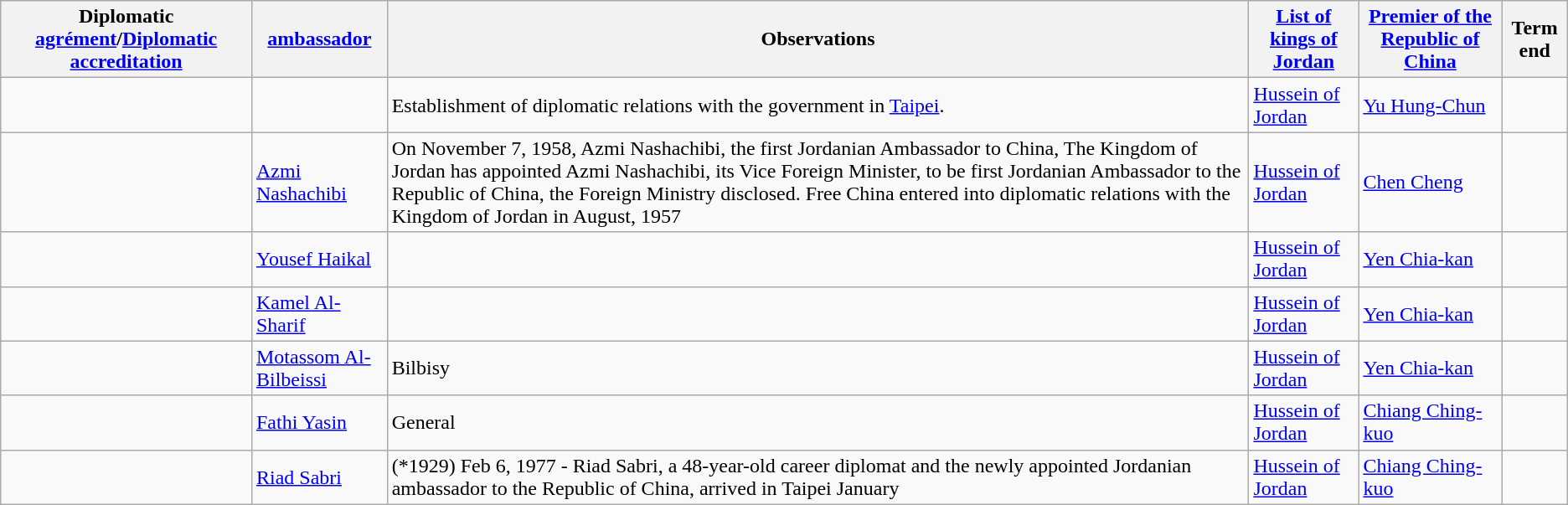<table class="wikitable sortable">
<tr>
<th>Diplomatic <a href='#'>agrément</a>/<a href='#'>Diplomatic accreditation</a></th>
<th><a href='#'>ambassador</a></th>
<th>Observations</th>
<th><a href='#'>List of kings of Jordan</a></th>
<th><a href='#'>Premier of the Republic of China</a></th>
<th>Term end</th>
</tr>
<tr>
<td></td>
<td></td>
<td>Establishment of diplomatic relations with the government in <a href='#'>Taipei</a>.</td>
<td><a href='#'>Hussein of Jordan</a></td>
<td><a href='#'>Yu Hung-Chun</a></td>
<td></td>
</tr>
<tr>
<td></td>
<td><a href='#'>Azmi Nashachibi</a></td>
<td>On November 7, 1958, Azmi Nashachibi, the first Jordanian Ambassador to China, The Kingdom of Jordan has appointed Azmi Nashachibi, its Vice Foreign Minister, to be first Jordanian Ambassador to the Republic of China, the Foreign Ministry disclosed. Free China entered into diplomatic relations with the Kingdom of Jordan in August, 1957</td>
<td><a href='#'>Hussein of Jordan</a></td>
<td><a href='#'>Chen Cheng</a></td>
<td></td>
</tr>
<tr>
<td></td>
<td><a href='#'>Yousef Haikal</a></td>
<td></td>
<td><a href='#'>Hussein of Jordan</a></td>
<td><a href='#'>Yen Chia-kan</a></td>
<td></td>
</tr>
<tr>
<td></td>
<td><a href='#'>Kamel Al-Sharif</a></td>
<td></td>
<td><a href='#'>Hussein of Jordan</a></td>
<td><a href='#'>Yen Chia-kan</a></td>
<td></td>
</tr>
<tr>
<td></td>
<td><a href='#'>Motassom Al-Bilbeissi</a></td>
<td>Bilbisy</td>
<td><a href='#'>Hussein of Jordan</a></td>
<td><a href='#'>Yen Chia-kan</a></td>
<td></td>
</tr>
<tr>
<td></td>
<td><a href='#'>Fathi Yasin</a></td>
<td>General</td>
<td><a href='#'>Hussein of Jordan</a></td>
<td><a href='#'>Chiang Ching-kuo</a></td>
<td></td>
</tr>
<tr>
<td></td>
<td><a href='#'>Riad Sabri</a></td>
<td>(*1929) Feb 6, 1977 - Riad Sabri, a 48-year-old career diplomat and the newly appointed Jordanian ambassador to the Republic of China, arrived in Taipei January</td>
<td><a href='#'>Hussein of Jordan</a></td>
<td><a href='#'>Chiang Ching-kuo</a></td>
<td></td>
</tr>
</table>
